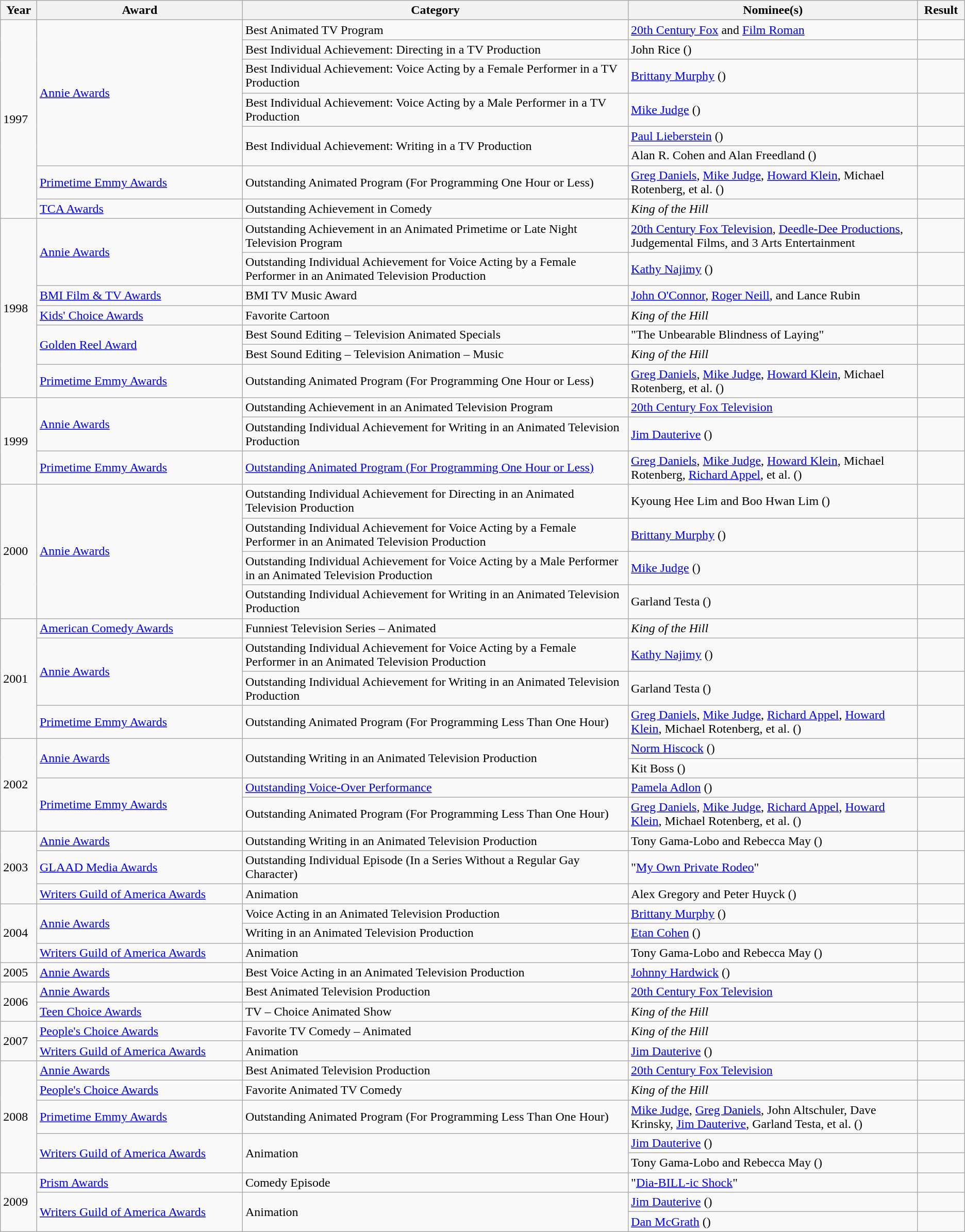<table class="wikitable sortable plainrowheaders">
<tr>
<th scope="col">Year</th>
<th scope="col">Award</th>
<th scope="col" style="width:40%;">Category</th>
<th scope="col" style="width:30%;">Nominee(s)</th>
<th scope="col">Result</th>
</tr>
<tr>
<td rowspan="8">1997</td>
<td rowspan="6"><a href='#'>Annie Awards</a></td>
<td>Best Animated TV Program</td>
<td><a href='#'>20th Century Fox</a> and <a href='#'>Film Roman</a></td>
<td></td>
</tr>
<tr>
<td>Best Individual Achievement: Directing in a TV Production</td>
<td>John Rice ()</td>
<td></td>
</tr>
<tr>
<td>Best Individual Achievement: Voice Acting by a Female Performer in a TV Production</td>
<td><a href='#'>Brittany Murphy</a> ()</td>
<td></td>
</tr>
<tr>
<td>Best Individual Achievement: Voice Acting by a Male Performer in a TV Production</td>
<td><a href='#'>Mike Judge</a> ()</td>
<td></td>
</tr>
<tr>
<td rowspan="2">Best Individual Achievement: Writing in a TV Production</td>
<td><a href='#'>Paul Lieberstein</a> ()</td>
<td></td>
</tr>
<tr>
<td>Alan R. Cohen and Alan Freedland ()</td>
<td></td>
</tr>
<tr>
<td><a href='#'>Primetime Emmy Awards</a></td>
<td>Outstanding Animated Program (For Programming One Hour or Less)</td>
<td><a href='#'>Greg Daniels</a>, <a href='#'>Mike Judge</a>, <a href='#'>Howard Klein</a>, Michael Rotenberg, et al. ()</td>
<td></td>
</tr>
<tr>
<td><a href='#'>TCA Awards</a></td>
<td>Outstanding Achievement in Comedy</td>
<td><em>King of the Hill</em></td>
<td></td>
</tr>
<tr>
<td rowspan="7">1998</td>
<td rowspan="2"><a href='#'>Annie Awards</a></td>
<td>Outstanding Achievement in an Animated Primetime or Late Night Television Program</td>
<td><a href='#'>20th Century Fox Television</a>, <a href='#'>Deedle-Dee Productions</a>, Judgemental Films, and 3 Arts Entertainment</td>
<td></td>
</tr>
<tr>
<td>Outstanding Individual Achievement for Voice Acting by a Female Performer in an Animated Television Production</td>
<td><a href='#'>Kathy Najimy</a> ()</td>
<td></td>
</tr>
<tr>
<td><a href='#'>BMI Film & TV Awards</a></td>
<td>BMI TV Music Award</td>
<td><a href='#'>John O'Connor</a>, <a href='#'>Roger Neill</a>, and Lance Rubin</td>
<td></td>
</tr>
<tr>
<td><a href='#'>Kids' Choice Awards</a></td>
<td>Favorite Cartoon</td>
<td><em>King of the Hill</em></td>
<td></td>
</tr>
<tr>
<td rowspan="2"><a href='#'>Golden Reel Award</a></td>
<td>Best Sound Editing – Television Animated Specials</td>
<td>"The Unbearable Blindness of Laying"</td>
<td></td>
</tr>
<tr>
<td>Best Sound Editing – Television Animation – Music</td>
<td><em>King of the Hill</em></td>
<td></td>
</tr>
<tr>
<td><a href='#'>Primetime Emmy Awards</a></td>
<td>Outstanding Animated Program (For Programming One Hour or Less)</td>
<td><a href='#'>Greg Daniels</a>, <a href='#'>Mike Judge</a>, <a href='#'>Howard Klein</a>, Michael Rotenberg, et al. ()</td>
<td></td>
</tr>
<tr>
<td rowspan="3">1999</td>
<td rowspan="2"><a href='#'>Annie Awards</a></td>
<td>Outstanding Achievement in an Animated Television Program</td>
<td><a href='#'>20th Century Fox Television</a></td>
<td></td>
</tr>
<tr>
<td>Outstanding Individual Achievement for Writing in an Animated Television Production</td>
<td><a href='#'>Jim Dauterive</a> ()</td>
<td></td>
</tr>
<tr>
<td><a href='#'>Primetime Emmy Awards</a></td>
<td><a href='#'>Outstanding Animated Program (For Programming One Hour or Less)</a></td>
<td><a href='#'>Greg Daniels</a>, <a href='#'>Mike Judge</a>, <a href='#'>Howard Klein</a>, Michael Rotenberg, <a href='#'>Richard Appel</a>, et al. ()</td>
<td></td>
</tr>
<tr>
<td rowspan="4">2000</td>
<td rowspan="4"><a href='#'>Annie Awards</a></td>
<td>Outstanding Individual Achievement for Directing in an Animated Television Production</td>
<td>Kyoung Hee Lim and Boo Hwan Lim ()</td>
<td></td>
</tr>
<tr>
<td>Outstanding Individual Achievement for Voice Acting by a Female Performer in an Animated Television Production</td>
<td><a href='#'>Brittany Murphy</a> ()</td>
<td></td>
</tr>
<tr>
<td>Outstanding Individual Achievement for Voice Acting by a Male Performer in an Animated Television Production</td>
<td><a href='#'>Mike Judge</a> ()</td>
<td></td>
</tr>
<tr>
<td>Outstanding Individual Achievement for Writing in an Animated Television Production</td>
<td>Garland Testa ()</td>
<td></td>
</tr>
<tr>
<td rowspan="4">2001</td>
<td><a href='#'>American Comedy Awards</a></td>
<td>Funniest Television Series – Animated</td>
<td><em>King of the Hill</em></td>
<td></td>
</tr>
<tr>
<td rowspan="2"><a href='#'>Annie Awards</a></td>
<td>Outstanding Individual Achievement for Voice Acting by a Female Performer in an Animated Television Production</td>
<td><a href='#'>Kathy Najimy</a> ()</td>
<td></td>
</tr>
<tr>
<td>Outstanding Individual Achievement for Writing in an Animated Television Production</td>
<td>Garland Testa ()</td>
<td></td>
</tr>
<tr>
<td><a href='#'>Primetime Emmy Awards</a></td>
<td>Outstanding Animated Program (For Programming Less Than One Hour)</td>
<td><a href='#'>Greg Daniels</a>, <a href='#'>Mike Judge</a>, <a href='#'>Richard Appel</a>, <a href='#'>Howard Klein</a>, Michael Rotenberg, et al. ()</td>
<td></td>
</tr>
<tr>
<td rowspan="4">2002</td>
<td rowspan="2"><a href='#'>Annie Awards</a></td>
<td rowspan="2">Outstanding Writing in an Animated Television Production</td>
<td><a href='#'>Norm Hiscock</a> ()</td>
<td></td>
</tr>
<tr>
<td>Kit Boss ()</td>
<td></td>
</tr>
<tr>
<td rowspan="2"><a href='#'>Primetime Emmy Awards</a></td>
<td><a href='#'>Outstanding Voice-Over Performance</a></td>
<td><a href='#'>Pamela Adlon</a> ()</td>
<td></td>
</tr>
<tr>
<td>Outstanding Animated Program (For Programming Less Than One Hour)</td>
<td><a href='#'>Greg Daniels</a>, <a href='#'>Mike Judge</a>, <a href='#'>Richard Appel</a>, <a href='#'>Howard Klein</a>, Michael Rotenberg, et al. ()</td>
<td></td>
</tr>
<tr>
<td rowspan="3">2003</td>
<td><a href='#'>Annie Awards</a></td>
<td>Outstanding Writing in an Animated Television Production</td>
<td>Tony Gama-Lobo and Rebecca May ()</td>
<td></td>
</tr>
<tr>
<td><a href='#'>GLAAD Media Awards</a></td>
<td>Outstanding Individual Episode (In a Series Without a Regular Gay Character)</td>
<td>"<a href='#'>My Own Private Rodeo</a>"</td>
<td></td>
</tr>
<tr>
<td><a href='#'>Writers Guild of America Awards</a></td>
<td>Animation</td>
<td>Alex Gregory and Peter Huyck ()</td>
<td></td>
</tr>
<tr>
<td rowspan="3">2004</td>
<td rowspan="2"><a href='#'>Annie Awards</a></td>
<td>Voice Acting in an Animated Television Production</td>
<td><a href='#'>Brittany Murphy</a> ()</td>
<td></td>
</tr>
<tr>
<td>Writing in an Animated Television Production</td>
<td><a href='#'>Etan Cohen</a> ()</td>
<td></td>
</tr>
<tr>
<td><a href='#'>Writers Guild of America Awards</a></td>
<td>Animation</td>
<td>Tony Gama-Lobo and Rebecca May ()</td>
<td></td>
</tr>
<tr>
<td>2005</td>
<td><a href='#'>Annie Awards</a></td>
<td>Best Voice Acting in an Animated Television Production</td>
<td><a href='#'>Johnny Hardwick</a> ()</td>
<td></td>
</tr>
<tr>
<td rowspan="2">2006</td>
<td><a href='#'>Annie Awards</a></td>
<td>Best Animated Television Production</td>
<td><a href='#'>20th Century Fox Television</a></td>
<td></td>
</tr>
<tr>
<td><a href='#'>Teen Choice Awards</a></td>
<td>TV – Choice Animated Show</td>
<td><em>King of the Hill</em></td>
<td></td>
</tr>
<tr>
<td rowspan="2">2007</td>
<td><a href='#'>People's Choice Awards</a></td>
<td>Favorite TV Comedy – Animated</td>
<td><em>King of the Hill</em></td>
<td></td>
</tr>
<tr>
<td><a href='#'>Writers Guild of America Awards</a></td>
<td>Animation</td>
<td><a href='#'>Jim Dauterive</a> ()</td>
<td></td>
</tr>
<tr>
<td rowspan="5">2008</td>
<td><a href='#'>Annie Awards</a></td>
<td>Best Animated Television Production</td>
<td><a href='#'>20th Century Fox Television</a></td>
<td></td>
</tr>
<tr>
<td><a href='#'>People's Choice Awards</a></td>
<td>Favorite Animated TV Comedy</td>
<td><em>King of the Hill</em></td>
<td></td>
</tr>
<tr>
<td><a href='#'>Primetime Emmy Awards</a></td>
<td>Outstanding Animated Program (For Programming Less Than One Hour)</td>
<td><a href='#'>Mike Judge</a>, <a href='#'>Greg Daniels</a>, John Altschuler, Dave Krinsky, <a href='#'>Jim Dauterive</a>, Garland Testa, et al. ()</td>
<td></td>
</tr>
<tr>
<td rowspan="2"><a href='#'>Writers Guild of America Awards</a></td>
<td rowspan="2">Animation</td>
<td><a href='#'>Jim Dauterive</a> ()</td>
<td></td>
</tr>
<tr>
<td>Tony Gama-Lobo and Rebecca May ()</td>
<td></td>
</tr>
<tr>
<td rowspan="3">2009</td>
<td><a href='#'>Prism Awards</a></td>
<td>Comedy Episode</td>
<td>"<a href='#'>Dia-BILL-ic Shock</a>"</td>
<td></td>
</tr>
<tr>
<td rowspan="2"><a href='#'>Writers Guild of America Awards</a></td>
<td rowspan="2">Animation</td>
<td><a href='#'>Jim Dauterive</a> ()</td>
<td></td>
</tr>
<tr>
<td><a href='#'>Dan McGrath</a> ()</td>
<td></td>
</tr>
</table>
